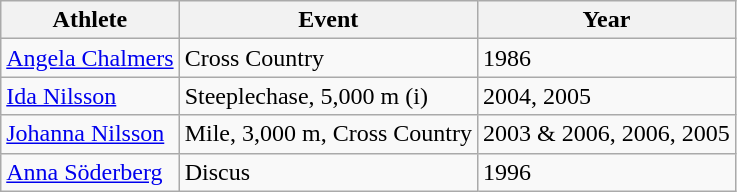<table class="wikitable">
<tr>
<th>Athlete</th>
<th>Event</th>
<th>Year</th>
</tr>
<tr>
<td><a href='#'>Angela Chalmers</a></td>
<td>Cross Country</td>
<td>1986</td>
</tr>
<tr>
<td><a href='#'>Ida Nilsson</a></td>
<td>Steeplechase, 5,000 m (i)</td>
<td>2004, 2005</td>
</tr>
<tr>
<td><a href='#'>Johanna Nilsson</a></td>
<td>Mile, 3,000 m, Cross Country</td>
<td>2003 & 2006, 2006, 2005</td>
</tr>
<tr>
<td><a href='#'>Anna Söderberg</a></td>
<td>Discus</td>
<td>1996</td>
</tr>
</table>
